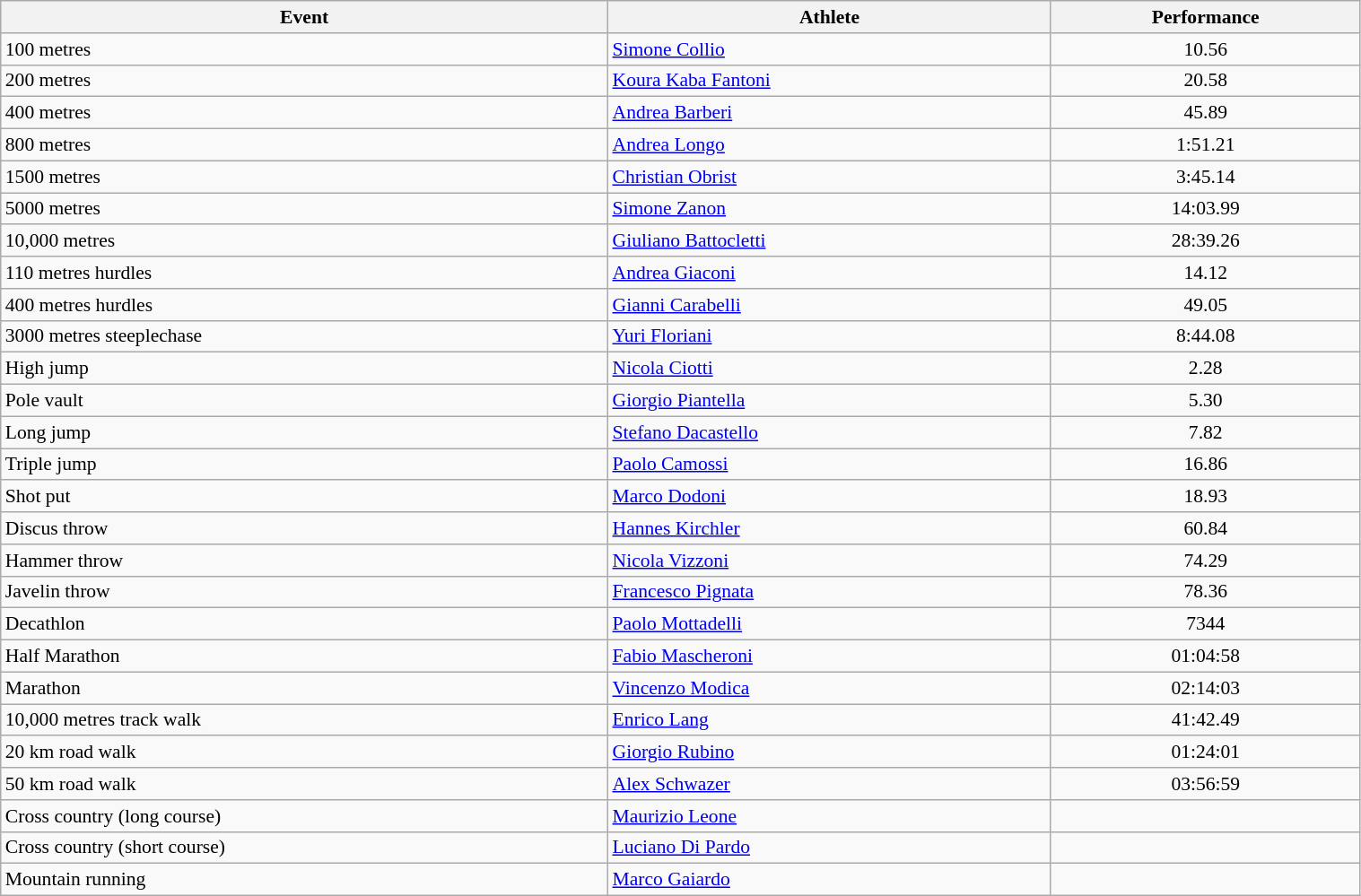<table class="wikitable" width=80% style="font-size:90%; text-align:left;">
<tr>
<th>Event</th>
<th>Athlete</th>
<th>Performance</th>
</tr>
<tr>
<td>100 metres</td>
<td><a href='#'>Simone Collio</a></td>
<td align=center>10.56</td>
</tr>
<tr>
<td>200 metres</td>
<td><a href='#'>Koura Kaba Fantoni</a></td>
<td align=center>20.58</td>
</tr>
<tr>
<td>400 metres</td>
<td><a href='#'>Andrea Barberi</a></td>
<td align=center>45.89</td>
</tr>
<tr>
<td>800 metres</td>
<td><a href='#'>Andrea Longo</a></td>
<td align=center>1:51.21</td>
</tr>
<tr>
<td>1500 metres</td>
<td><a href='#'>Christian Obrist</a></td>
<td align=center>3:45.14</td>
</tr>
<tr>
<td>5000 metres</td>
<td><a href='#'>Simone Zanon</a></td>
<td align=center>14:03.99</td>
</tr>
<tr>
<td>10,000 metres</td>
<td><a href='#'>Giuliano Battocletti</a></td>
<td align=center>28:39.26</td>
</tr>
<tr>
<td>110 metres hurdles</td>
<td><a href='#'>Andrea Giaconi</a></td>
<td align=center>14.12</td>
</tr>
<tr>
<td>400 metres hurdles</td>
<td><a href='#'>Gianni Carabelli</a></td>
<td align=center>49.05</td>
</tr>
<tr>
<td>3000 metres steeplechase</td>
<td><a href='#'>Yuri Floriani</a></td>
<td align=center>8:44.08</td>
</tr>
<tr>
<td>High jump</td>
<td><a href='#'>Nicola Ciotti</a></td>
<td align=center>2.28</td>
</tr>
<tr>
<td>Pole vault</td>
<td><a href='#'>Giorgio Piantella</a></td>
<td align=center>5.30</td>
</tr>
<tr>
<td>Long jump</td>
<td><a href='#'>Stefano Dacastello</a></td>
<td align=center>7.82</td>
</tr>
<tr>
<td>Triple jump</td>
<td><a href='#'>Paolo Camossi</a></td>
<td align=center>16.86</td>
</tr>
<tr>
<td>Shot put</td>
<td><a href='#'>Marco Dodoni</a></td>
<td align=center>18.93</td>
</tr>
<tr>
<td>Discus throw</td>
<td><a href='#'>Hannes Kirchler</a></td>
<td align=center>60.84</td>
</tr>
<tr>
<td>Hammer throw</td>
<td><a href='#'>Nicola Vizzoni</a></td>
<td align=center>74.29</td>
</tr>
<tr>
<td>Javelin throw</td>
<td><a href='#'>Francesco Pignata</a></td>
<td align=center>78.36</td>
</tr>
<tr>
<td>Decathlon</td>
<td><a href='#'>Paolo Mottadelli</a></td>
<td align=center>7344</td>
</tr>
<tr>
<td>Half Marathon</td>
<td><a href='#'>Fabio Mascheroni</a></td>
<td align=center>01:04:58</td>
</tr>
<tr>
<td>Marathon</td>
<td><a href='#'>Vincenzo Modica</a></td>
<td align=center>02:14:03</td>
</tr>
<tr>
<td>10,000 metres track walk</td>
<td><a href='#'>Enrico Lang</a></td>
<td align=center>41:42.49</td>
</tr>
<tr>
<td>20 km road walk</td>
<td><a href='#'>Giorgio Rubino</a></td>
<td align=center>01:24:01</td>
</tr>
<tr>
<td>50 km road walk</td>
<td><a href='#'>Alex Schwazer</a></td>
<td align=center>03:56:59</td>
</tr>
<tr>
<td>Cross country (long course)</td>
<td><a href='#'>Maurizio Leone</a></td>
<td align=center></td>
</tr>
<tr>
<td>Cross country (short course)</td>
<td><a href='#'>Luciano Di Pardo</a></td>
<td align=center></td>
</tr>
<tr>
<td>Mountain running</td>
<td><a href='#'>Marco Gaiardo</a></td>
<td align=center></td>
</tr>
</table>
